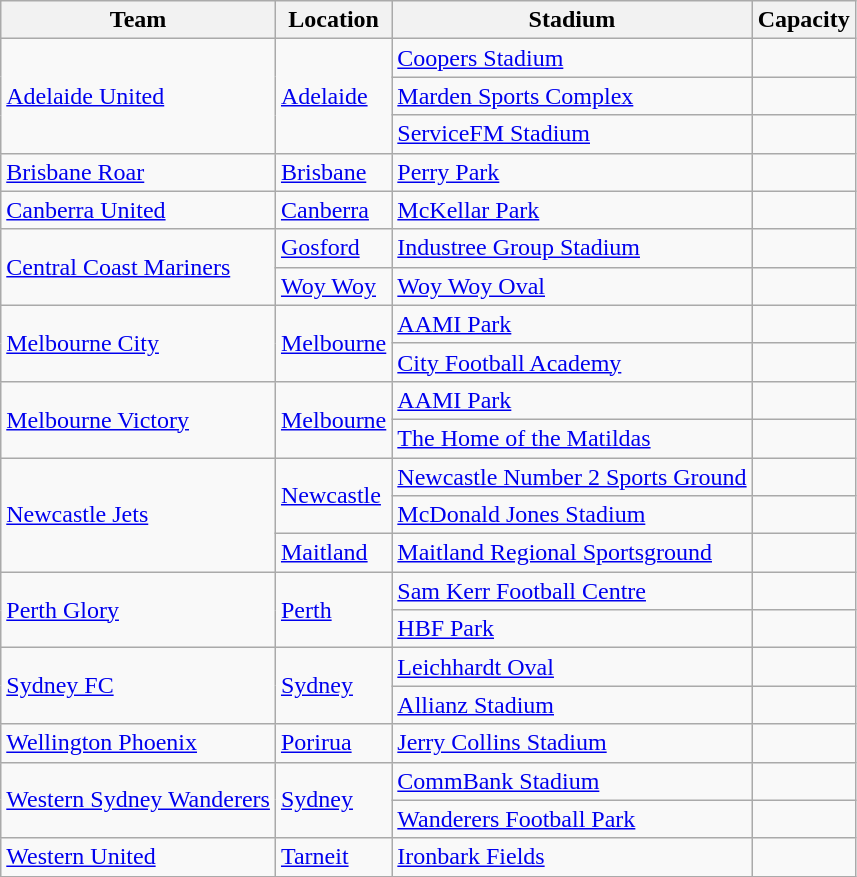<table class="wikitable">
<tr>
<th scope="row">Team</th>
<th scope="row">Location</th>
<th scope="row">Stadium</th>
<th scope="row">Capacity</th>
</tr>
<tr>
<td rowspan="3"><a href='#'>Adelaide United</a></td>
<td rowspan="3"><a href='#'>Adelaide</a></td>
<td><a href='#'>Coopers Stadium</a></td>
<td></td>
</tr>
<tr>
<td><a href='#'>Marden Sports Complex</a></td>
<td></td>
</tr>
<tr>
<td><a href='#'>ServiceFM Stadium</a></td>
<td></td>
</tr>
<tr>
<td><a href='#'>Brisbane Roar</a></td>
<td><a href='#'>Brisbane</a></td>
<td><a href='#'>Perry Park</a></td>
<td></td>
</tr>
<tr>
<td><a href='#'>Canberra United</a></td>
<td><a href='#'>Canberra</a></td>
<td><a href='#'>McKellar Park</a></td>
<td></td>
</tr>
<tr>
<td rowspan="2"><a href='#'>Central Coast Mariners</a></td>
<td><a href='#'>Gosford</a></td>
<td><a href='#'>Industree Group Stadium</a></td>
<td></td>
</tr>
<tr>
<td><a href='#'>Woy Woy</a></td>
<td><a href='#'>Woy Woy Oval</a></td>
<td></td>
</tr>
<tr>
<td rowspan="2"><a href='#'>Melbourne City</a></td>
<td rowspan="2"><a href='#'>Melbourne</a></td>
<td><a href='#'>AAMI Park</a></td>
<td></td>
</tr>
<tr>
<td><a href='#'>City Football Academy</a></td>
<td></td>
</tr>
<tr>
<td rowspan="2"><a href='#'>Melbourne Victory</a></td>
<td rowspan="2"><a href='#'>Melbourne</a></td>
<td><a href='#'>AAMI Park</a></td>
<td></td>
</tr>
<tr>
<td><a href='#'>The Home of the Matildas</a></td>
<td></td>
</tr>
<tr>
<td rowspan="3"><a href='#'>Newcastle Jets</a></td>
<td rowspan="2"><a href='#'>Newcastle</a></td>
<td><a href='#'>Newcastle Number 2 Sports Ground</a></td>
<td></td>
</tr>
<tr>
<td><a href='#'>McDonald Jones Stadium</a></td>
<td></td>
</tr>
<tr>
<td><a href='#'>Maitland</a></td>
<td><a href='#'>Maitland Regional Sportsground</a></td>
<td></td>
</tr>
<tr>
<td rowspan="2"><a href='#'>Perth Glory</a></td>
<td rowspan="2"><a href='#'>Perth</a></td>
<td><a href='#'>Sam Kerr Football Centre</a></td>
<td></td>
</tr>
<tr>
<td><a href='#'>HBF Park</a></td>
<td></td>
</tr>
<tr>
<td rowspan="2"><a href='#'>Sydney FC</a></td>
<td rowspan="2"><a href='#'>Sydney</a></td>
<td><a href='#'>Leichhardt Oval</a></td>
<td></td>
</tr>
<tr>
<td><a href='#'>Allianz Stadium</a></td>
<td></td>
</tr>
<tr>
<td><a href='#'>Wellington Phoenix</a></td>
<td><a href='#'>Porirua</a></td>
<td><a href='#'>Jerry Collins Stadium</a></td>
<td></td>
</tr>
<tr>
<td rowspan="2"><a href='#'>Western Sydney Wanderers</a></td>
<td rowspan="2"><a href='#'>Sydney</a></td>
<td><a href='#'>CommBank Stadium</a></td>
<td></td>
</tr>
<tr>
<td><a href='#'>Wanderers Football Park</a></td>
<td></td>
</tr>
<tr>
<td><a href='#'>Western United</a></td>
<td><a href='#'>Tarneit</a></td>
<td><a href='#'>Ironbark Fields</a></td>
<td></td>
</tr>
</table>
